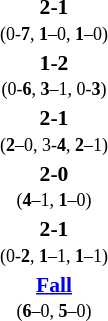<table style="width:100%;" cellspacing="1">
<tr>
<th width=25%></th>
<th width=10%></th>
<th width=25%></th>
</tr>
<tr style=font-size:90%>
<td align=right><strong></strong></td>
<td align=center><strong> 2-1 </strong><br><small>(0-<strong>7</strong>, <strong>1</strong>–0, <strong>1</strong>–0)</small></td>
<td></td>
</tr>
<tr style=font-size:90%>
<td align=right></td>
<td align=center><strong> 1-2 </strong><br><small>(0-<strong>6</strong>, <strong>3</strong>–1, 0-<strong>3</strong>)</small></td>
<td><strong></strong></td>
</tr>
<tr style=font-size:90%>
<td align=right><strong></strong></td>
<td align=center><strong> 2-1 </strong><br><small>(<strong>2</strong>–0, 3-<strong>4</strong>, <strong>2</strong>–1)</small></td>
<td></td>
</tr>
<tr style=font-size:90%>
<td align=right><strong></strong></td>
<td align=center><strong> 2-0 </strong><br><small>(<strong>4</strong>–1, <strong>1</strong>–0)</small></td>
<td></td>
</tr>
<tr style=font-size:90%>
<td align=right><strong></strong></td>
<td align=center><strong> 2-1 </strong><br><small>(0-<strong>2</strong>, <strong>1</strong>–1, <strong>1</strong>–1)</small></td>
<td></td>
</tr>
<tr style=font-size:90%>
<td align=right><strong></strong></td>
<td align=center><strong> <a href='#'>Fall</a> </strong><br><small>(<strong>6</strong>–0, <strong>5</strong>–0)</small></td>
<td></td>
</tr>
</table>
